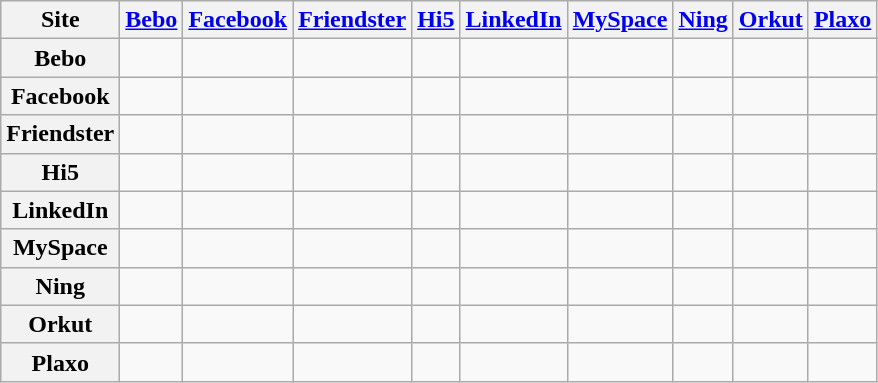<table class="wikitable sortable">
<tr>
<th>Site</th>
<th><a href='#'>Bebo</a></th>
<th><a href='#'>Facebook</a></th>
<th><a href='#'>Friendster</a></th>
<th><a href='#'>Hi5</a></th>
<th><a href='#'>LinkedIn</a></th>
<th><a href='#'>MySpace</a></th>
<th><a href='#'>Ning</a></th>
<th><a href='#'>Orkut</a></th>
<th><a href='#'>Plaxo</a></th>
</tr>
<tr>
<th>Bebo</th>
<td></td>
<td></td>
<td></td>
<td></td>
<td></td>
<td></td>
<td></td>
<td></td>
<td></td>
</tr>
<tr>
<th>Facebook</th>
<td></td>
<td></td>
<td></td>
<td></td>
<td></td>
<td></td>
<td></td>
<td></td>
<td></td>
</tr>
<tr>
<th>Friendster</th>
<td></td>
<td></td>
<td></td>
<td></td>
<td></td>
<td></td>
<td></td>
<td></td>
<td></td>
</tr>
<tr>
<th>Hi5</th>
<td></td>
<td></td>
<td></td>
<td></td>
<td></td>
<td></td>
<td></td>
<td></td>
<td></td>
</tr>
<tr>
<th>LinkedIn</th>
<td></td>
<td></td>
<td></td>
<td></td>
<td></td>
<td></td>
<td></td>
<td></td>
<td></td>
</tr>
<tr>
<th>MySpace</th>
<td></td>
<td></td>
<td></td>
<td></td>
<td></td>
<td></td>
<td></td>
<td></td>
<td></td>
</tr>
<tr>
<th>Ning</th>
<td></td>
<td></td>
<td></td>
<td></td>
<td></td>
<td></td>
<td></td>
<td></td>
<td></td>
</tr>
<tr>
<th>Orkut</th>
<td></td>
<td></td>
<td></td>
<td></td>
<td></td>
<td></td>
<td></td>
<td></td>
<td></td>
</tr>
<tr>
<th>Plaxo</th>
<td></td>
<td></td>
<td></td>
<td></td>
<td></td>
<td></td>
<td></td>
<td></td>
<td></td>
</tr>
</table>
